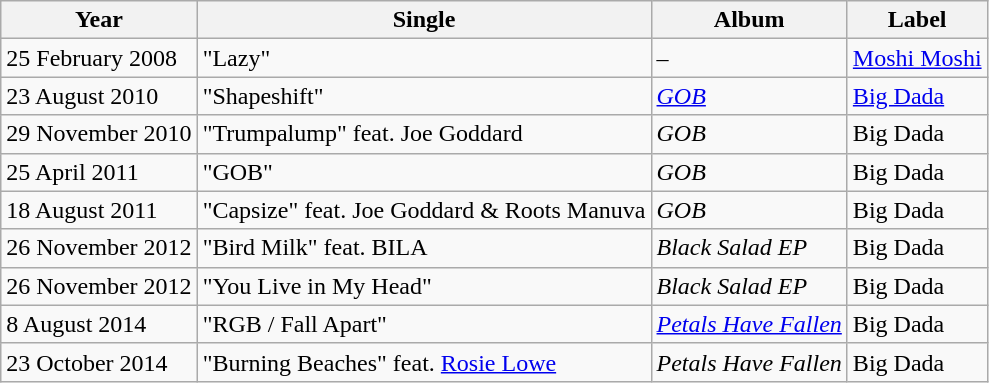<table class="wikitable">
<tr>
<th>Year</th>
<th>Single</th>
<th>Album</th>
<th>Label</th>
</tr>
<tr>
<td>25 February 2008</td>
<td>"Lazy"</td>
<td>–</td>
<td><a href='#'>Moshi Moshi</a></td>
</tr>
<tr>
<td>23 August 2010</td>
<td>"Shapeshift"</td>
<td><em><a href='#'>GOB</a></em></td>
<td><a href='#'>Big Dada</a></td>
</tr>
<tr>
<td>29 November 2010</td>
<td>"Trumpalump" feat. Joe Goddard</td>
<td><em>GOB</em></td>
<td>Big Dada</td>
</tr>
<tr>
<td>25 April 2011</td>
<td>"GOB"</td>
<td><em>GOB</em></td>
<td>Big Dada</td>
</tr>
<tr>
<td>18 August 2011</td>
<td>"Capsize" feat. Joe Goddard & Roots Manuva</td>
<td><em>GOB</em></td>
<td>Big Dada</td>
</tr>
<tr>
<td>26 November 2012</td>
<td>"Bird Milk" feat. BILA</td>
<td><em>Black Salad EP</em></td>
<td>Big Dada</td>
</tr>
<tr>
<td>26 November 2012</td>
<td>"You Live in My Head"</td>
<td><em>Black Salad EP</em></td>
<td>Big Dada</td>
</tr>
<tr>
<td>8 August 2014</td>
<td>"RGB / Fall Apart"</td>
<td><em><a href='#'>Petals Have Fallen</a></em></td>
<td>Big Dada</td>
</tr>
<tr>
<td>23 October 2014</td>
<td>"Burning Beaches" feat. <a href='#'>Rosie Lowe</a></td>
<td><em>Petals Have Fallen</em></td>
<td>Big Dada</td>
</tr>
</table>
